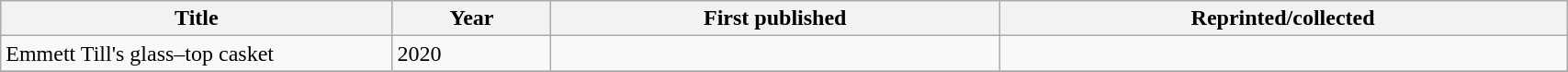<table class='wikitable sortable' width='90%'>
<tr>
<th width=25%>Title</th>
<th>Year</th>
<th>First published</th>
<th>Reprinted/collected</th>
</tr>
<tr>
<td>Emmett Till's glass–top casket</td>
<td>2020</td>
<td></td>
<td></td>
</tr>
<tr>
</tr>
</table>
